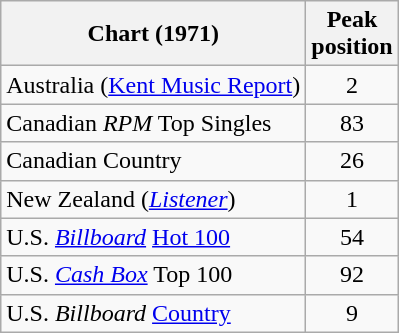<table class="wikitable sortable">
<tr>
<th align="left">Chart (1971)</th>
<th align="left">Peak<br>position</th>
</tr>
<tr>
<td>Australia (<a href='#'>Kent Music Report</a>)</td>
<td style="text-align:center;">2</td>
</tr>
<tr>
<td align="left">Canadian <em>RPM</em> Top Singles </td>
<td style="text-align:center;">83</td>
</tr>
<tr>
<td>Canadian Country</td>
<td style="text-align:center;">26</td>
</tr>
<tr>
<td>New Zealand (<em><a href='#'>Listener</a></em>)</td>
<td style="text-align:center;">1</td>
</tr>
<tr>
<td>U.S. <em><a href='#'>Billboard</a></em> <a href='#'>Hot 100</a></td>
<td style="text-align:center;">54</td>
</tr>
<tr>
<td>U.S. <em><a href='#'>Cash Box</a></em> Top 100</td>
<td style="text-align:center;">92</td>
</tr>
<tr>
<td>U.S. <em>Billboard</em> <a href='#'>Country</a></td>
<td style="text-align:center;">9</td>
</tr>
</table>
